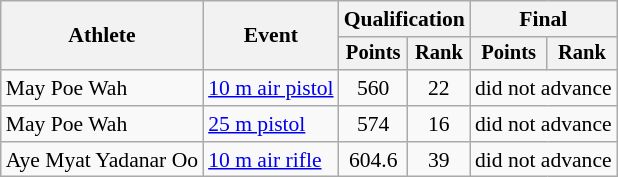<table class=wikitable style=font-size:90%;text-align:center>
<tr>
<th rowspan="2">Athlete</th>
<th rowspan="2">Event</th>
<th colspan=2>Qualification</th>
<th colspan=2>Final</th>
</tr>
<tr style="font-size:95%">
<th>Points</th>
<th>Rank</th>
<th>Points</th>
<th>Rank</th>
</tr>
<tr>
<td align=left>May Poe Wah</td>
<td align=left><a href='#'>10 m air pistol</a></td>
<td>560</td>
<td>22</td>
<td colspan=2>did not advance</td>
</tr>
<tr>
<td align=left>May Poe Wah</td>
<td align=left><a href='#'>25 m pistol</a></td>
<td>574</td>
<td>16</td>
<td colspan=2>did not advance</td>
</tr>
<tr>
<td align=left>Aye Myat Yadanar Oo</td>
<td align=left><a href='#'>10 m air rifle</a></td>
<td>604.6</td>
<td>39</td>
<td colspan=2>did not advance</td>
</tr>
</table>
